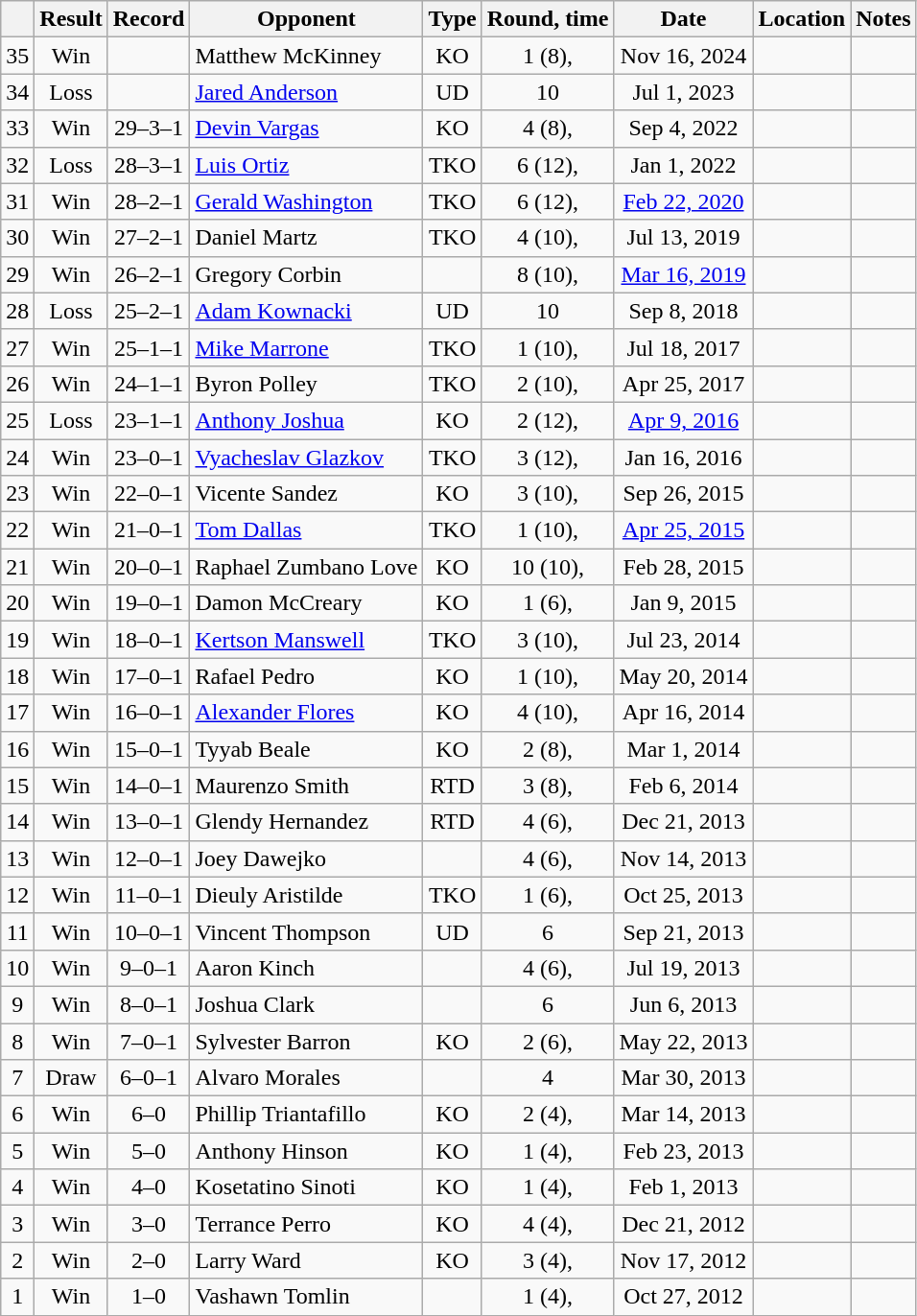<table class="wikitable" style="text-align:center">
<tr>
<th></th>
<th>Result</th>
<th>Record</th>
<th>Opponent</th>
<th>Type</th>
<th>Round, time</th>
<th>Date</th>
<th>Location</th>
<th>Notes</th>
</tr>
<tr>
<td>35</td>
<td>Win</td>
<td></td>
<td style="text-align:left;">Matthew McKinney</td>
<td>KO</td>
<td>1 (8), </td>
<td>Nov 16, 2024</td>
<td style="text-align:left;"></td>
<td></td>
</tr>
<tr>
<td>34</td>
<td>Loss</td>
<td></td>
<td style="text-align:left;"><a href='#'>Jared Anderson</a></td>
<td>UD</td>
<td>10</td>
<td>Jul 1, 2023</td>
<td style="text-align:left;"></td>
<td align=left></td>
</tr>
<tr>
<td>33</td>
<td>Win</td>
<td>29–3–1</td>
<td style="text-align:left;"><a href='#'>Devin Vargas</a></td>
<td>KO</td>
<td>4 (8), </td>
<td>Sep 4, 2022</td>
<td style="text-align:left;"></td>
<td></td>
</tr>
<tr>
<td>32</td>
<td>Loss</td>
<td>28–3–1</td>
<td style="text-align:left;"><a href='#'>Luis Ortiz</a></td>
<td>TKO</td>
<td>6 (12), </td>
<td>Jan 1, 2022</td>
<td style="text-align:left;"></td>
<td></td>
</tr>
<tr>
<td>31</td>
<td>Win</td>
<td>28–2–1</td>
<td style="text-align:left;"><a href='#'>Gerald Washington</a></td>
<td>TKO</td>
<td>6 (12), </td>
<td><a href='#'>Feb 22, 2020</a></td>
<td style="text-align:left;"></td>
<td></td>
</tr>
<tr>
<td>30</td>
<td>Win</td>
<td>27–2–1</td>
<td style="text-align:left;">Daniel Martz</td>
<td>TKO</td>
<td>4 (10), </td>
<td>Jul 13, 2019</td>
<td style="text-align:left;"></td>
<td></td>
</tr>
<tr>
<td>29</td>
<td>Win</td>
<td>26–2–1</td>
<td style="text-align:left;">Gregory Corbin</td>
<td></td>
<td>8 (10), </td>
<td><a href='#'>Mar 16, 2019</a></td>
<td style="text-align:left;"></td>
<td style="text-align:left;"></td>
</tr>
<tr>
<td>28</td>
<td>Loss</td>
<td>25–2–1</td>
<td style="text-align:left;"><a href='#'>Adam Kownacki</a></td>
<td>UD</td>
<td>10</td>
<td>Sep 8, 2018</td>
<td style="text-align:left;"></td>
<td></td>
</tr>
<tr>
<td>27</td>
<td>Win</td>
<td>25–1–1</td>
<td style="text-align:left;"><a href='#'>Mike Marrone</a></td>
<td>TKO</td>
<td>1 (10), </td>
<td>Jul 18, 2017</td>
<td style="text-align:left;"></td>
<td></td>
</tr>
<tr>
<td>26</td>
<td>Win</td>
<td>24–1–1</td>
<td style="text-align:left;">Byron Polley</td>
<td>TKO</td>
<td>2 (10), </td>
<td>Apr 25, 2017</td>
<td style="text-align:left;"></td>
<td></td>
</tr>
<tr>
<td>25</td>
<td>Loss</td>
<td>23–1–1</td>
<td style="text-align:left;"><a href='#'>Anthony Joshua</a></td>
<td>KO</td>
<td>2 (12), </td>
<td><a href='#'>Apr 9, 2016</a></td>
<td style="text-align:left;"></td>
<td style="text-align:left;"></td>
</tr>
<tr>
<td>24</td>
<td>Win</td>
<td>23–0–1</td>
<td style="text-align:left;"><a href='#'>Vyacheslav Glazkov</a></td>
<td>TKO</td>
<td>3 (12), </td>
<td>Jan 16, 2016</td>
<td style="text-align:left;"></td>
<td style="text-align:left;"></td>
</tr>
<tr>
<td>23</td>
<td>Win</td>
<td>22–0–1</td>
<td style="text-align:left;">Vicente Sandez</td>
<td>KO</td>
<td>3 (10), </td>
<td>Sep 26, 2015</td>
<td style="text-align:left;"></td>
<td style="text-align:left;"></td>
</tr>
<tr>
<td>22</td>
<td>Win</td>
<td>21–0–1</td>
<td style="text-align:left;"><a href='#'>Tom Dallas</a></td>
<td>TKO</td>
<td>1 (10), </td>
<td><a href='#'>Apr 25, 2015</a></td>
<td style="text-align:left;"></td>
<td style="text-align:left;"></td>
</tr>
<tr>
<td>21</td>
<td>Win</td>
<td>20–0–1</td>
<td style="text-align:left;">Raphael Zumbano Love</td>
<td>KO</td>
<td>10 (10), </td>
<td>Feb 28, 2015</td>
<td style="text-align:left;"></td>
<td style="text-align:left;"></td>
</tr>
<tr>
<td>20</td>
<td>Win</td>
<td>19–0–1</td>
<td style="text-align:left;">Damon McCreary</td>
<td>KO</td>
<td>1 (6), </td>
<td>Jan 9, 2015</td>
<td style="text-align:left;"></td>
<td></td>
</tr>
<tr>
<td>19</td>
<td>Win</td>
<td>18–0–1</td>
<td style="text-align:left;"><a href='#'>Kertson Manswell</a></td>
<td>TKO</td>
<td>3 (10), </td>
<td>Jul 23, 2014</td>
<td style="text-align:left;"></td>
<td style="text-align:left;"></td>
</tr>
<tr>
<td>18</td>
<td>Win</td>
<td>17–0–1</td>
<td style="text-align:left;">Rafael Pedro</td>
<td>KO</td>
<td>1 (10), </td>
<td>May 20, 2014</td>
<td style="text-align:left;"></td>
<td style="text-align:left;"></td>
</tr>
<tr>
<td>17</td>
<td>Win</td>
<td>16–0–1</td>
<td style="text-align:left;"><a href='#'>Alexander Flores</a></td>
<td>KO</td>
<td>4 (10), </td>
<td>Apr 16, 2014</td>
<td style="text-align:left;"></td>
<td style="text-align:left;"></td>
</tr>
<tr>
<td>16</td>
<td>Win</td>
<td>15–0–1</td>
<td style="text-align:left;">Tyyab Beale</td>
<td>KO</td>
<td>2 (8), </td>
<td>Mar 1, 2014</td>
<td style="text-align:left;"></td>
<td></td>
</tr>
<tr>
<td>15</td>
<td>Win</td>
<td>14–0–1</td>
<td style="text-align:left;">Maurenzo Smith</td>
<td>RTD</td>
<td>3 (8), </td>
<td>Feb 6, 2014</td>
<td style="text-align:left;"></td>
<td></td>
</tr>
<tr>
<td>14</td>
<td>Win</td>
<td>13–0–1</td>
<td style="text-align:left;">Glendy Hernandez</td>
<td>RTD</td>
<td>4 (6), </td>
<td>Dec 21, 2013</td>
<td style="text-align:left;"></td>
<td></td>
</tr>
<tr>
<td>13</td>
<td>Win</td>
<td>12–0–1</td>
<td style="text-align:left;">Joey Dawejko</td>
<td></td>
<td>4 (6), </td>
<td>Nov 14, 2013</td>
<td style="text-align:left;"></td>
<td></td>
</tr>
<tr>
<td>12</td>
<td>Win</td>
<td>11–0–1</td>
<td style="text-align:left;">Dieuly Aristilde</td>
<td>TKO</td>
<td>1 (6), </td>
<td>Oct 25, 2013</td>
<td style="text-align:left;"></td>
<td></td>
</tr>
<tr>
<td>11</td>
<td>Win</td>
<td>10–0–1</td>
<td style="text-align:left;">Vincent Thompson</td>
<td>UD</td>
<td>6</td>
<td>Sep 21, 2013</td>
<td style="text-align:left;"></td>
<td></td>
</tr>
<tr>
<td>10</td>
<td>Win</td>
<td>9–0–1</td>
<td style="text-align:left;">Aaron Kinch</td>
<td></td>
<td>4 (6), </td>
<td>Jul 19, 2013</td>
<td style="text-align:left;"></td>
<td></td>
</tr>
<tr>
<td>9</td>
<td>Win</td>
<td>8–0–1</td>
<td style="text-align:left;">Joshua Clark</td>
<td></td>
<td>6</td>
<td>Jun 6, 2013</td>
<td style="text-align:left;"></td>
<td></td>
</tr>
<tr>
<td>8</td>
<td>Win</td>
<td>7–0–1</td>
<td style="text-align:left;">Sylvester Barron</td>
<td>KO</td>
<td>2 (6), </td>
<td>May 22, 2013</td>
<td style="text-align:left;"></td>
<td></td>
</tr>
<tr>
<td>7</td>
<td>Draw</td>
<td>6–0–1</td>
<td style="text-align:left;">Alvaro Morales</td>
<td></td>
<td>4</td>
<td>Mar 30, 2013</td>
<td style="text-align:left;"></td>
<td></td>
</tr>
<tr>
<td>6</td>
<td>Win</td>
<td>6–0</td>
<td style="text-align:left;">Phillip Triantafillo</td>
<td>KO</td>
<td>2 (4), </td>
<td>Mar 14, 2013</td>
<td style="text-align:left;"></td>
<td></td>
</tr>
<tr>
<td>5</td>
<td>Win</td>
<td>5–0</td>
<td style="text-align:left;">Anthony Hinson</td>
<td>KO</td>
<td>1 (4), </td>
<td>Feb 23, 2013</td>
<td style="text-align:left;"></td>
<td></td>
</tr>
<tr>
<td>4</td>
<td>Win</td>
<td>4–0</td>
<td style="text-align:left;">Kosetatino Sinoti</td>
<td>KO</td>
<td>1 (4), </td>
<td>Feb 1, 2013</td>
<td style="text-align:left;"></td>
<td></td>
</tr>
<tr>
<td>3</td>
<td>Win</td>
<td>3–0</td>
<td style="text-align:left;">Terrance Perro</td>
<td>KO</td>
<td>4 (4), </td>
<td>Dec 21, 2012</td>
<td style="text-align:left;"></td>
<td></td>
</tr>
<tr>
<td>2</td>
<td>Win</td>
<td>2–0</td>
<td style="text-align:left;">Larry Ward</td>
<td>KO</td>
<td>3 (4), </td>
<td>Nov 17, 2012</td>
<td style="text-align:left;"></td>
<td></td>
</tr>
<tr>
<td>1</td>
<td>Win</td>
<td>1–0</td>
<td style="text-align:left;">Vashawn Tomlin</td>
<td></td>
<td>1 (4), </td>
<td>Oct 27, 2012</td>
<td style="text-align:left;"></td>
<td></td>
</tr>
</table>
